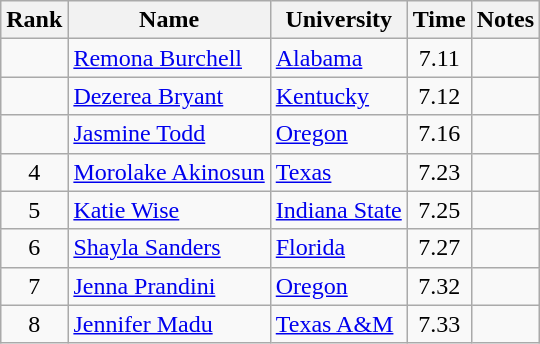<table class="wikitable sortable" style="text-align:center">
<tr>
<th>Rank</th>
<th>Name</th>
<th>University</th>
<th>Time</th>
<th>Notes</th>
</tr>
<tr>
<td></td>
<td align=left><a href='#'>Remona Burchell</a> </td>
<td align=left><a href='#'>Alabama</a></td>
<td>7.11</td>
<td></td>
</tr>
<tr>
<td></td>
<td align=left><a href='#'>Dezerea Bryant</a></td>
<td align=left><a href='#'>Kentucky</a></td>
<td>7.12</td>
<td></td>
</tr>
<tr>
<td></td>
<td align=left><a href='#'>Jasmine Todd</a></td>
<td align=left><a href='#'>Oregon</a></td>
<td>7.16</td>
<td></td>
</tr>
<tr>
<td>4</td>
<td align=left><a href='#'>Morolake Akinosun</a></td>
<td align=left><a href='#'>Texas</a></td>
<td>7.23</td>
<td></td>
</tr>
<tr>
<td>5</td>
<td align=left><a href='#'>Katie Wise</a></td>
<td align=left><a href='#'>Indiana State</a></td>
<td>7.25</td>
<td></td>
</tr>
<tr>
<td>6</td>
<td align=left><a href='#'>Shayla Sanders</a></td>
<td align=left><a href='#'>Florida</a></td>
<td>7.27</td>
<td></td>
</tr>
<tr>
<td>7</td>
<td align=left><a href='#'>Jenna Prandini</a></td>
<td align=left><a href='#'>Oregon</a></td>
<td>7.32</td>
<td></td>
</tr>
<tr>
<td>8</td>
<td align=left><a href='#'>Jennifer Madu</a></td>
<td align=left><a href='#'>Texas A&M</a></td>
<td>7.33</td>
<td></td>
</tr>
</table>
